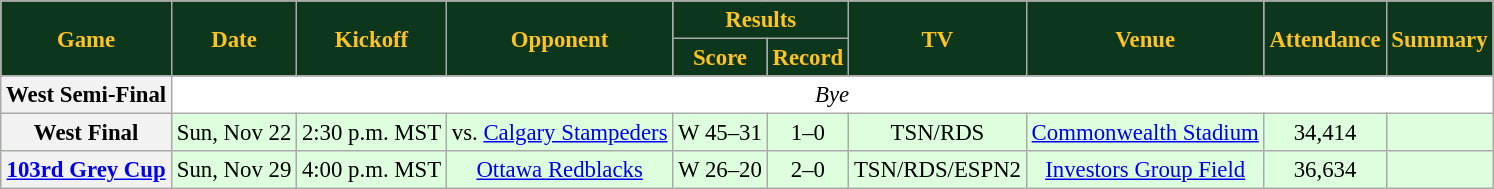<table class="wikitable" style="font-size: 95%;">
<tr>
<th style="background:#0C371D;color:#ffc322;" rowspan=2>Game</th>
<th style="background:#0C371D;color:#ffc322;" rowspan=2>Date</th>
<th style="background:#0C371D;color:#ffc322;" rowspan=2>Kickoff</th>
<th style="background:#0C371D;color:#ffc322;" rowspan=2>Opponent</th>
<th style="background:#0C371D;color:#ffc322;" colspan=2>Results</th>
<th style="background:#0C371D;color:#ffc322;" rowspan=2>TV</th>
<th style="background:#0C371D;color:#ffc322;" rowspan=2>Venue</th>
<th style="background:#0C371D;color:#ffc322;" rowspan=2>Attendance</th>
<th style="background:#0C371D;color:#ffc322;" rowspan=2>Summary</th>
</tr>
<tr>
<th style="background:#0C371D;color:#ffc322;">Score</th>
<th style="background:#0C371D;color:#ffc322;">Record</th>
</tr>
<tr align="center" bgcolor="#ffffff">
<th align="center"><strong>West Semi-Final</strong></th>
<td colspan=9 align="center" valign="middle"><em>Bye</em></td>
</tr>
<tr align="center" bgcolor="#ddffdd">
<th align="center"><strong>West Final</strong></th>
<td align="center">Sun, Nov 22</td>
<td align="center">2:30 p.m. MST</td>
<td align="center">vs. <a href='#'>Calgary Stampeders</a></td>
<td align="center">W 45–31</td>
<td align="center">1–0</td>
<td align="center">TSN/RDS</td>
<td align="center"><a href='#'>Commonwealth Stadium</a></td>
<td align="center">34,414</td>
<td align="center"></td>
</tr>
<tr align="center" bgcolor="#ddffdd">
<th align="center"><strong><a href='#'>103rd Grey Cup</a></strong></th>
<td align="center">Sun, Nov 29</td>
<td align="center">4:00 p.m. MST</td>
<td align="center"><a href='#'>Ottawa Redblacks</a></td>
<td align="center">W 26–20</td>
<td align="center">2–0</td>
<td align="center">TSN/RDS/ESPN2</td>
<td align="center"><a href='#'>Investors Group Field</a></td>
<td align="center">36,634</td>
<td align="center"></td>
</tr>
</table>
